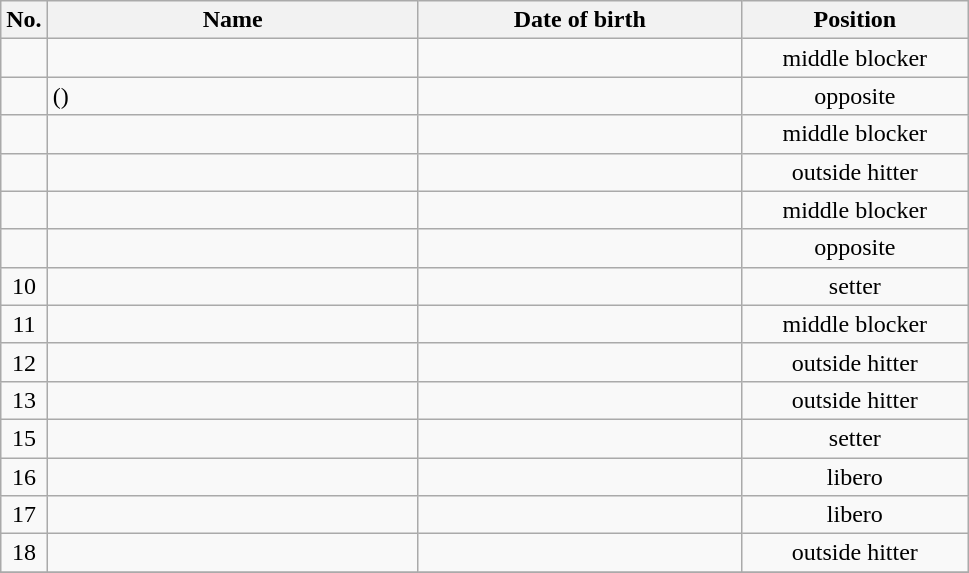<table class="wikitable sortable" style="font-size:100%; text-align:center;">
<tr>
<th>No.</th>
<th style="width:15em">Name</th>
<th style="width:13em">Date of birth</th>
<th style="width:9em">Position</th>
</tr>
<tr>
<td></td>
<td align=left> </td>
<td align=right></td>
<td>middle blocker</td>
</tr>
<tr>
<td></td>
<td align=left>  ()</td>
<td align=right></td>
<td>opposite</td>
</tr>
<tr>
<td></td>
<td align=left> </td>
<td align=right></td>
<td>middle blocker</td>
</tr>
<tr>
<td></td>
<td align=left> </td>
<td align=right></td>
<td>outside hitter</td>
</tr>
<tr>
<td></td>
<td align=left> </td>
<td align=right></td>
<td>middle blocker</td>
</tr>
<tr>
<td></td>
<td align=left> </td>
<td align=right></td>
<td>opposite</td>
</tr>
<tr>
<td>10</td>
<td align=left> </td>
<td align=right></td>
<td>setter</td>
</tr>
<tr>
<td>11</td>
<td align=left> </td>
<td align=right></td>
<td>middle blocker</td>
</tr>
<tr>
<td>12</td>
<td align=left> </td>
<td align=right></td>
<td>outside hitter</td>
</tr>
<tr>
<td>13</td>
<td align=left> </td>
<td align=right></td>
<td>outside hitter</td>
</tr>
<tr>
<td>15</td>
<td align=left> </td>
<td align=right></td>
<td>setter</td>
</tr>
<tr>
<td>16</td>
<td align=left> </td>
<td align=right></td>
<td>libero</td>
</tr>
<tr>
<td>17</td>
<td align=left> </td>
<td align=right></td>
<td>libero</td>
</tr>
<tr>
<td>18</td>
<td align=left> </td>
<td align=right></td>
<td>outside hitter</td>
</tr>
<tr>
</tr>
</table>
